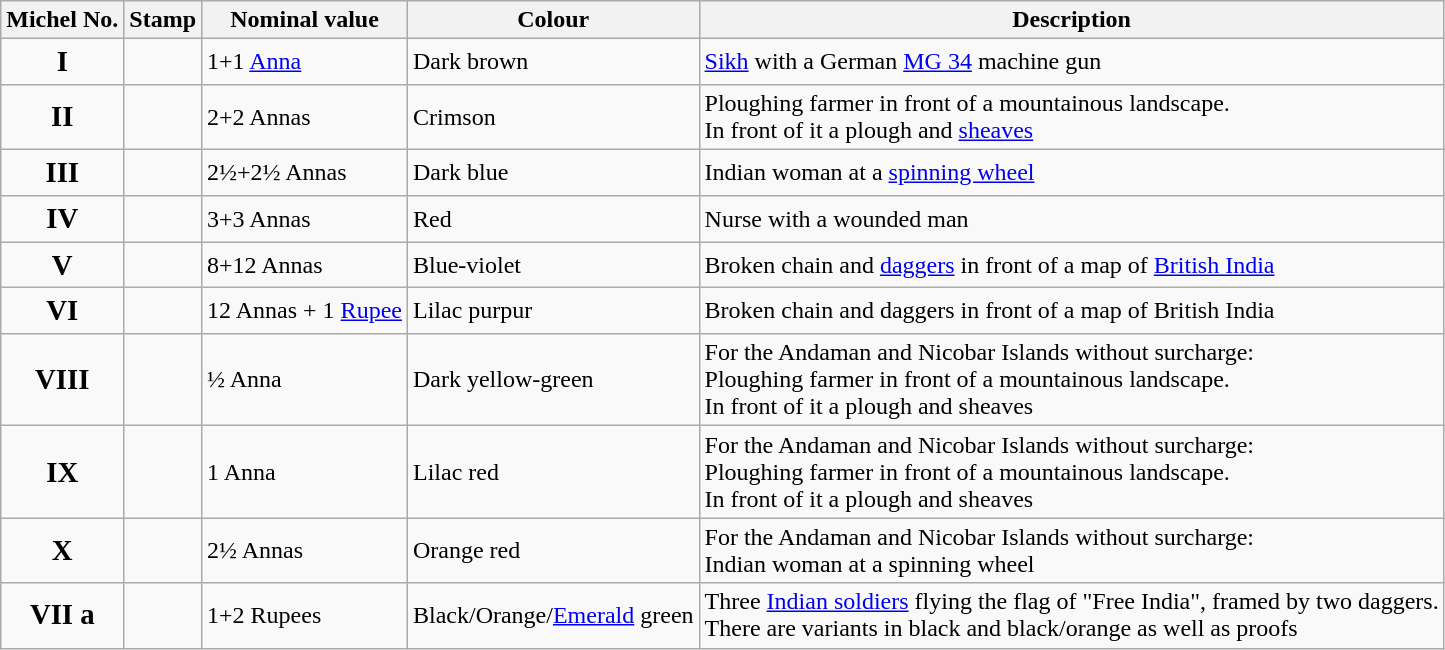<table class="wikitable">
<tr>
<th>Michel No.</th>
<th>Stamp</th>
<th>Nominal value</th>
<th>Colour</th>
<th>Description</th>
</tr>
<tr>
<td style="text-align:center; font-size:120%;"><strong>I</strong></td>
<td style="text-align:center;"></td>
<td>1+1 <a href='#'>Anna</a></td>
<td>Dark brown</td>
<td><a href='#'>Sikh</a> with a German <a href='#'>MG 34</a> machine gun</td>
</tr>
<tr>
<td style="text-align:center; font-size:120%;"><strong>II</strong></td>
<td style="text-align:center;"></td>
<td>2+2 Annas</td>
<td>Crimson</td>
<td>Ploughing farmer in front of a mountainous landscape. <br> In front of it a plough and <a href='#'>sheaves</a></td>
</tr>
<tr>
<td style="text-align:center; font-size:120%;"><strong>III</strong></td>
<td style="text-align:center;"></td>
<td>2½+2½ Annas</td>
<td>Dark blue</td>
<td>Indian woman at a <a href='#'>spinning wheel</a></td>
</tr>
<tr>
<td style="text-align:center; font-size:120%;"><strong>IV</strong></td>
<td style="text-align:center;"></td>
<td>3+3 Annas</td>
<td>Red</td>
<td>Nurse with a wounded man</td>
</tr>
<tr>
<td style="text-align:center; font-size:120%;"><strong>V</strong></td>
<td style="text-align:center;"></td>
<td>8+12 Annas</td>
<td>Blue-violet</td>
<td>Broken chain and <a href='#'>daggers</a> in front of a map of <a href='#'>British India</a></td>
</tr>
<tr>
<td style="text-align:center; font-size:120%;"><strong>VI</strong></td>
<td style="text-align:center;"></td>
<td>12 Annas + 1 <a href='#'>Rupee</a></td>
<td>Lilac purpur</td>
<td>Broken chain and daggers in front of a map of British India</td>
</tr>
<tr>
<td style="text-align:center; font-size:120%;"><strong>VIII</strong></td>
<td style="text-align:center;"></td>
<td>½ Anna</td>
<td>Dark yellow-green</td>
<td>For the Andaman and Nicobar Islands without surcharge:<br>Ploughing farmer in front of a mountainous landscape. <br> In front of it a plough and sheaves</td>
</tr>
<tr>
<td style="text-align:center; font-size:120%;"><strong>IX</strong></td>
<td style="text-align:center;"></td>
<td>1 Anna</td>
<td>Lilac red</td>
<td>For the Andaman and Nicobar Islands without surcharge:<br>Ploughing farmer in front of a mountainous landscape. <br> In front of it a plough and sheaves</td>
</tr>
<tr>
<td style="text-align:center; font-size:120%;"><strong>X</strong></td>
<td style="text-align:center;"></td>
<td>2½ Annas</td>
<td>Orange red</td>
<td>For the Andaman and Nicobar Islands without surcharge:<br>Indian woman at a spinning wheel</td>
</tr>
<tr>
<td style="text-align:center; font-size:120%;"><strong>VII a</strong></td>
<td style="text-align:center;"></td>
<td>1+2 Rupees</td>
<td>Black/Orange/<a href='#'>Emerald</a> green</td>
<td>Three <a href='#'>Indian soldiers</a> flying the flag of "Free India", framed by two daggers.<br>There are variants in black and black/orange as well as proofs</td>
</tr>
</table>
